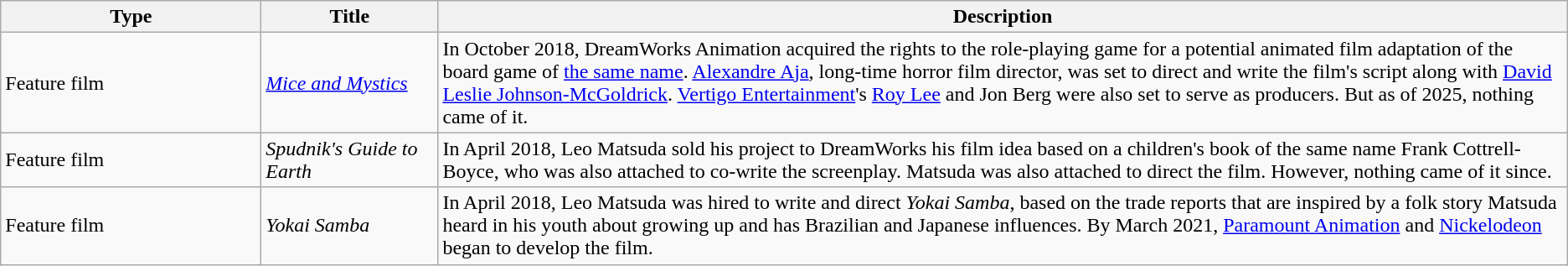<table class="wikitable">
<tr>
<th style="width:150pt;">Type</th>
<th style="width:100pt;">Title</th>
<th>Description</th>
</tr>
<tr>
<td>Feature film</td>
<td><em><a href='#'>Mice and Mystics</a></em></td>
<td>In October 2018, DreamWorks Animation acquired the rights to the role-playing game for a potential animated film adaptation of the board game of <a href='#'>the same name</a>. <a href='#'>Alexandre Aja</a>, long-time horror film director, was set to direct and write the film's script along with <a href='#'>David Leslie Johnson-McGoldrick</a>. <a href='#'>Vertigo Entertainment</a>'s <a href='#'>Roy Lee</a> and Jon Berg were also set to serve as producers. But as of 2025, nothing came of it.</td>
</tr>
<tr>
<td>Feature film</td>
<td><em>Spudnik's Guide to Earth</em></td>
<td>In April 2018, Leo Matsuda sold his project to DreamWorks his film idea based on a children's book of the same name Frank Cottrell-Boyce, who was also attached to co-write the screenplay. Matsuda was also attached to direct the film. However, nothing came of it since.</td>
</tr>
<tr>
<td>Feature film</td>
<td><em>Yokai Samba</em></td>
<td>In April 2018, Leo Matsuda was hired to write and direct <em>Yokai Samba</em>, based on the trade reports that are inspired by a folk story Matsuda heard in his youth about growing up and has Brazilian and Japanese influences. By March 2021, <a href='#'>Paramount Animation</a> and <a href='#'>Nickelodeon</a> began to develop the film.</td>
</tr>
</table>
